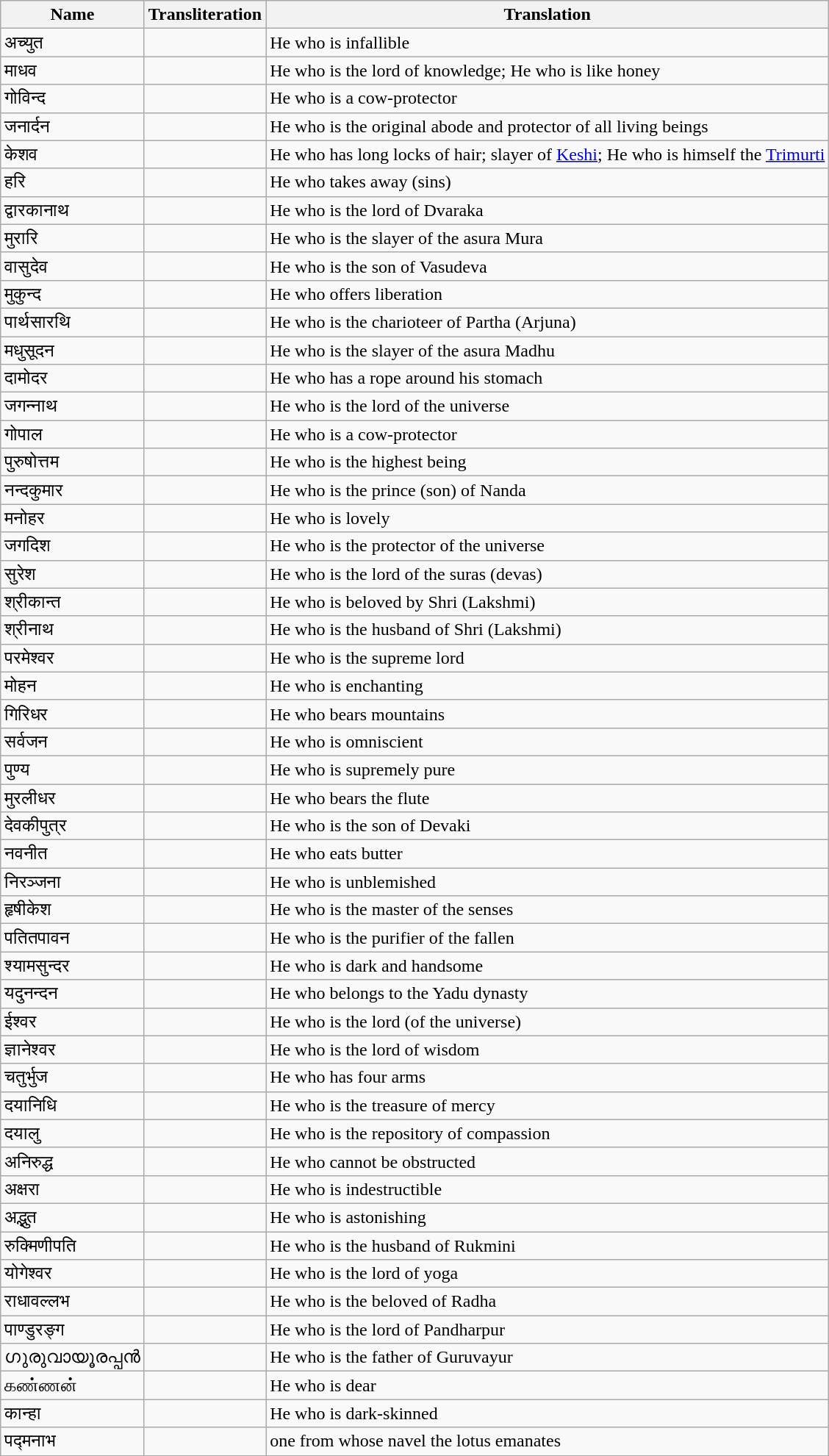<table class="wikitable sortable">
<tr>
<th>Name</th>
<th>Transliteration</th>
<th>Translation</th>
</tr>
<tr>
<td>अच्युत</td>
<td></td>
<td>He who is infallible</td>
</tr>
<tr>
<td>माधव</td>
<td></td>
<td>He who is the lord of knowledge; He who is like honey</td>
</tr>
<tr>
<td>गोविन्द</td>
<td></td>
<td>He who is a cow-protector</td>
</tr>
<tr>
<td>जनार्दन</td>
<td></td>
<td>He who is the original abode and protector of all living beings</td>
</tr>
<tr>
<td>केशव</td>
<td></td>
<td>He who has long locks of hair; slayer of <a href='#'>Keshi</a>; He who is himself the <a href='#'>Trimurti</a></td>
</tr>
<tr>
<td>हरि</td>
<td></td>
<td>He who takes away (sins)</td>
</tr>
<tr>
<td>द्वारकानाथ</td>
<td></td>
<td>He who is the lord of Dvaraka</td>
</tr>
<tr>
<td>मुरारि</td>
<td></td>
<td>He who is the slayer of the asura Mura</td>
</tr>
<tr>
<td>वासुदेव</td>
<td></td>
<td>He who is the son of Vasudeva</td>
</tr>
<tr>
<td>मुकुन्द</td>
<td></td>
<td>He who offers liberation</td>
</tr>
<tr>
<td>पार्थसारथि</td>
<td></td>
<td>He who is the charioteer of Partha (Arjuna)</td>
</tr>
<tr>
<td>मधुसूदन</td>
<td></td>
<td>He who is the slayer of the asura Madhu</td>
</tr>
<tr>
<td>दामोदर</td>
<td></td>
<td>He who has a rope around his stomach</td>
</tr>
<tr>
<td>जगन्नाथ</td>
<td></td>
<td>He who is the lord of the universe</td>
</tr>
<tr>
<td>गोपाल</td>
<td></td>
<td>He who is a cow-protector</td>
</tr>
<tr>
<td>पुरुषोत्तम</td>
<td></td>
<td>He who is the highest being</td>
</tr>
<tr>
<td>नन्दकुमार</td>
<td></td>
<td>He who is the prince (son) of Nanda</td>
</tr>
<tr>
<td>मनोहर</td>
<td></td>
<td>He who is lovely</td>
</tr>
<tr>
<td>जगदिश</td>
<td></td>
<td>He who is the protector of the universe</td>
</tr>
<tr>
<td>सुरेश</td>
<td></td>
<td>He who is the lord of the suras (devas)</td>
</tr>
<tr>
<td>श्रीकान्त</td>
<td></td>
<td>He who is beloved by Shri (Lakshmi)</td>
</tr>
<tr>
<td>श्रीनाथ</td>
<td></td>
<td>He who is the husband of Shri (Lakshmi)</td>
</tr>
<tr>
<td>परमेश्वर</td>
<td></td>
<td>He who is the supreme lord</td>
</tr>
<tr>
<td>मोहन</td>
<td></td>
<td>He who is enchanting</td>
</tr>
<tr>
<td>गिरिधर</td>
<td></td>
<td>He who bears mountains</td>
</tr>
<tr>
<td>सर्वजन</td>
<td></td>
<td>He who is omniscient</td>
</tr>
<tr>
<td>पुण्य</td>
<td></td>
<td>He who is supremely pure</td>
</tr>
<tr>
<td>मुरलीधर</td>
<td></td>
<td>He who bears the flute</td>
</tr>
<tr>
<td>देवकीपुत्र</td>
<td></td>
<td>He who is the son of Devaki</td>
</tr>
<tr>
<td>नवनीत</td>
<td></td>
<td>He who eats butter</td>
</tr>
<tr>
<td>निरञ्जना</td>
<td></td>
<td>He who is unblemished</td>
</tr>
<tr>
<td>हृषीकेश</td>
<td></td>
<td>He who is the master of the senses</td>
</tr>
<tr>
<td>पतितपावन</td>
<td></td>
<td>He who is the purifier of the fallen</td>
</tr>
<tr>
<td>श्यामसुन्दर</td>
<td></td>
<td>He who is dark and handsome</td>
</tr>
<tr>
<td>यदुनन्दन</td>
<td></td>
<td>He who belongs to the Yadu dynasty</td>
</tr>
<tr>
<td>ईश्वर</td>
<td></td>
<td>He who is the lord (of the universe)</td>
</tr>
<tr>
<td>ज्ञानेश्‍वर</td>
<td></td>
<td>He who is the lord of wisdom</td>
</tr>
<tr>
<td>चतुर्भुज</td>
<td></td>
<td>He who has four arms</td>
</tr>
<tr>
<td>दयानिधि</td>
<td></td>
<td>He who is the treasure of mercy</td>
</tr>
<tr>
<td>दयालु</td>
<td></td>
<td>He who is the repository of compassion</td>
</tr>
<tr>
<td>अनिरुद्ध</td>
<td></td>
<td>He who cannot be obstructed</td>
</tr>
<tr>
<td>अक्षरा</td>
<td></td>
<td>He who is indestructible</td>
</tr>
<tr>
<td>अद्भुत</td>
<td></td>
<td>He who is astonishing</td>
</tr>
<tr>
<td>रुक्मिणीपति</td>
<td></td>
<td>He who is the husband of Rukmini</td>
</tr>
<tr>
<td>योगेश्वर</td>
<td></td>
<td>He who is the lord of yoga</td>
</tr>
<tr>
<td>राधावल्लभ</td>
<td></td>
<td>He who is the beloved of Radha</td>
</tr>
<tr>
<td>पाण्डुरङ्ग</td>
<td></td>
<td>He who is the lord of Pandharpur</td>
</tr>
<tr>
<td>ഗുരുവായൂരപ്പൻ</td>
<td></td>
<td>He who is the father of Guruvayur</td>
</tr>
<tr>
<td>கண்ணன்</td>
<td></td>
<td>He who is dear</td>
</tr>
<tr>
<td>कान्हा</td>
<td></td>
<td>He who is dark-skinned</td>
</tr>
<tr>
<td>पद्मनाभ</td>
<td></td>
<td>one from whose navel the lotus emanates</td>
</tr>
<tr>
</tr>
</table>
